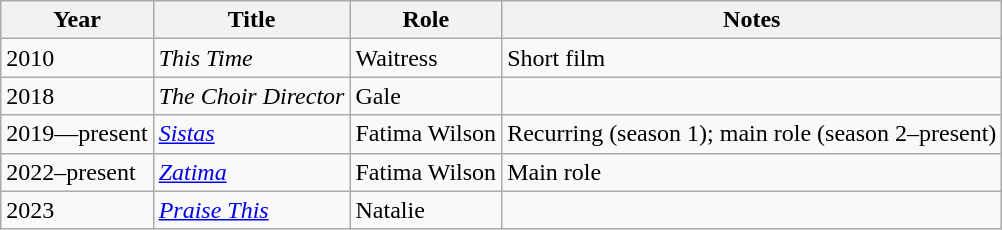<table class="wikitable sortable">
<tr>
<th>Year</th>
<th>Title</th>
<th>Role</th>
<th class="unsortable">Notes</th>
</tr>
<tr>
<td>2010</td>
<td><em>This Time</em></td>
<td>Waitress</td>
<td>Short film</td>
</tr>
<tr>
<td>2018</td>
<td><em>The Choir Director</em></td>
<td>Gale</td>
<td></td>
</tr>
<tr>
<td>2019—present</td>
<td><em><a href='#'>Sistas</a></em></td>
<td>Fatima Wilson</td>
<td>Recurring (season 1); main role (season 2–present)</td>
</tr>
<tr>
<td>2022–present</td>
<td><em><a href='#'>Zatima</a></em></td>
<td>Fatima Wilson</td>
<td>Main role</td>
</tr>
<tr>
<td>2023</td>
<td><em><a href='#'>Praise This</a></em></td>
<td>Natalie</td>
<td></td>
</tr>
</table>
